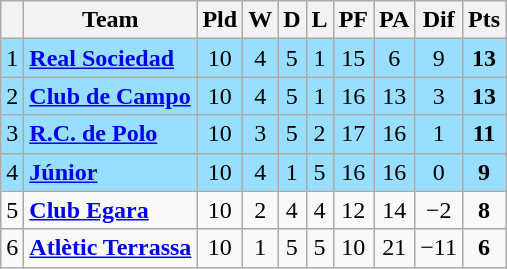<table class="wikitable sortable" style="text-align: center;">
<tr>
<th align="center"></th>
<th align="center">Team</th>
<th align="center">Pld</th>
<th align="center">W</th>
<th align="center">D</th>
<th align="center">L</th>
<th align="center">PF</th>
<th align="center">PA</th>
<th align="center">Dif</th>
<th align="center">Pts</th>
</tr>
<tr style="background:#97DEFF;">
<td>1</td>
<td align="left"><strong><a href='#'>Real Sociedad</a></strong></td>
<td>10</td>
<td>4</td>
<td>5</td>
<td>1</td>
<td>15</td>
<td>6</td>
<td>9</td>
<td><strong>13</strong></td>
</tr>
<tr style="background:#97DEFF;">
<td>2</td>
<td align="left"><strong><a href='#'>Club de Campo</a></strong></td>
<td>10</td>
<td>4</td>
<td>5</td>
<td>1</td>
<td>16</td>
<td>13</td>
<td>3</td>
<td><strong>13</strong></td>
</tr>
<tr style="background:#97DEFF;">
<td>3</td>
<td align="left"><strong><a href='#'>R.C. de Polo</a></strong></td>
<td>10</td>
<td>3</td>
<td>5</td>
<td>2</td>
<td>17</td>
<td>16</td>
<td>1</td>
<td><strong>11</strong></td>
</tr>
<tr style="background:#97DEFF;">
<td>4</td>
<td align="left"><strong><a href='#'>Júnior</a></strong></td>
<td>10</td>
<td>4</td>
<td>1</td>
<td>5</td>
<td>16</td>
<td>16</td>
<td>0</td>
<td><strong>9</strong></td>
</tr>
<tr>
<td>5</td>
<td align="left"><strong><a href='#'>Club Egara</a></strong></td>
<td>10</td>
<td>2</td>
<td>4</td>
<td>4</td>
<td>12</td>
<td>14</td>
<td>−2</td>
<td><strong>8</strong></td>
</tr>
<tr>
<td>6</td>
<td align="left"><strong><a href='#'>Atlètic Terrassa</a></strong></td>
<td>10</td>
<td>1</td>
<td>5</td>
<td>5</td>
<td>10</td>
<td>21</td>
<td>−11</td>
<td><strong>6</strong></td>
</tr>
</table>
